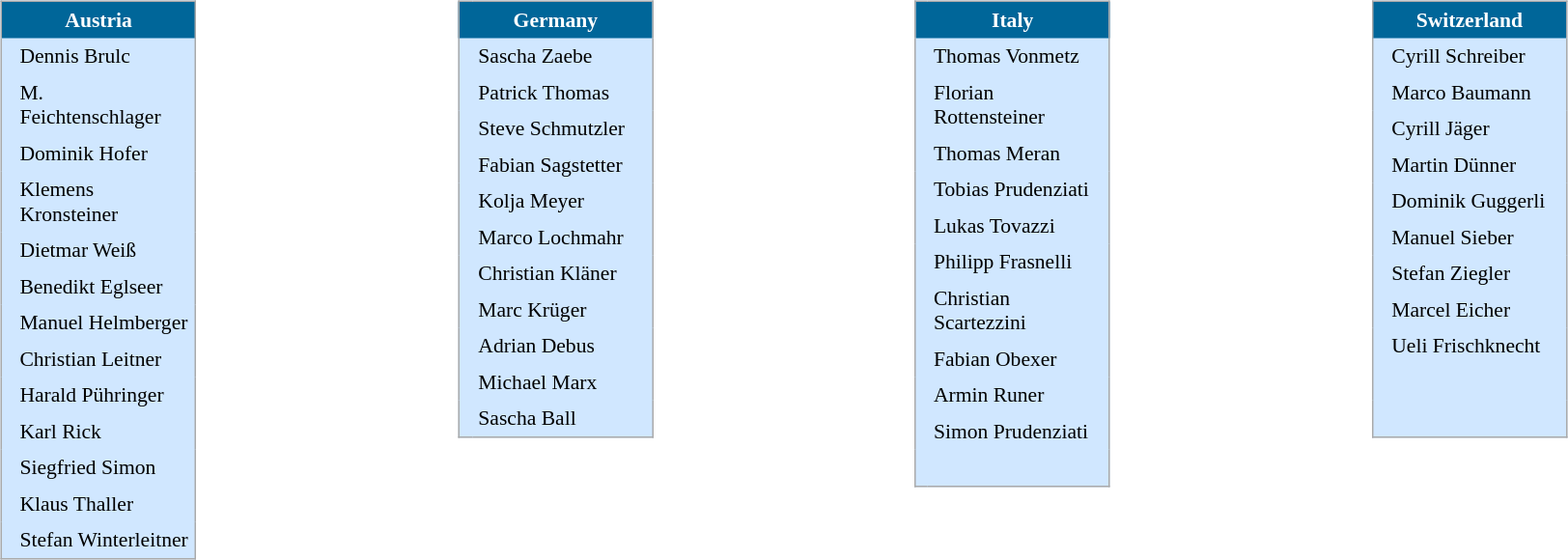<table width="100%" align=center>
<tr>
<td valign="top" width="22%"><br><table align="center" cellpadding="4" cellspacing="0" style="background: #d0e7ff; border: 1px #aaa solid; border-collapse: collapse; font-size: 90%;" width=135>
<tr align=center bgcolor=#006699 style="color:white;">
<th width=100% colspan=2> Austria</th>
</tr>
<tr>
<td></td>
<td>Dennis Brulc</td>
</tr>
<tr>
<td></td>
<td>M. Feichtenschlager</td>
</tr>
<tr>
<td></td>
<td>Dominik Hofer</td>
</tr>
<tr>
<td></td>
<td>Klemens Kronsteiner</td>
</tr>
<tr>
<td></td>
<td>Dietmar Weiß</td>
</tr>
<tr>
<td></td>
<td>Benedikt Eglseer</td>
</tr>
<tr>
<td></td>
<td>Manuel Helmberger</td>
</tr>
<tr>
<td></td>
<td>Christian Leitner</td>
</tr>
<tr>
<td></td>
<td>Harald Pühringer</td>
</tr>
<tr>
<td></td>
<td>Karl Rick</td>
</tr>
<tr>
<td></td>
<td>Siegfried Simon</td>
</tr>
<tr>
<td></td>
<td>Klaus Thaller</td>
</tr>
<tr>
<td></td>
<td>Stefan Winterleitner</td>
</tr>
</table>
</td>
<td valign="top" width="22%"><br><table align=center cellpadding="4" cellspacing="0" style="background: #d0e7ff; border: 1px #aaa solid; border-collapse: collapse; font-size: 90%;" width=135>
<tr align=center bgcolor=#006699 style="color:white;">
<th width=100% colspan=2> Germany</th>
</tr>
<tr>
<td></td>
<td>Sascha Zaebe</td>
</tr>
<tr>
<td></td>
<td>Patrick Thomas</td>
</tr>
<tr>
<td></td>
<td>Steve Schmutzler</td>
</tr>
<tr>
<td></td>
<td>Fabian Sagstetter</td>
</tr>
<tr>
<td></td>
<td>Kolja Meyer</td>
</tr>
<tr>
<td></td>
<td>Marco Lochmahr</td>
</tr>
<tr>
<td></td>
<td>Christian Kläner</td>
</tr>
<tr>
<td></td>
<td>Marc Krüger</td>
</tr>
<tr>
<td></td>
<td>Adrian Debus</td>
</tr>
<tr>
<td></td>
<td>Michael Marx</td>
</tr>
<tr>
<td></td>
<td>Sascha Ball</td>
</tr>
</table>
</td>
<td valign="top" width="22%"><br><table align="center" cellpadding="4" cellspacing="0" style="background: #d0e7ff; border: 1px #aaa solid; border-collapse: collapse; font-size: 90%;" width=135>
<tr align=center bgcolor=#006699 style="color:white;">
<th width=100% colspan=2> Italy</th>
</tr>
<tr>
<td></td>
<td>Thomas Vonmetz</td>
</tr>
<tr>
<td></td>
<td>Florian Rottensteiner</td>
</tr>
<tr>
<td></td>
<td>Thomas Meran</td>
</tr>
<tr>
<td></td>
<td>Tobias Prudenziati</td>
</tr>
<tr>
<td></td>
<td>Lukas Tovazzi</td>
</tr>
<tr>
<td></td>
<td>Philipp Frasnelli</td>
</tr>
<tr>
<td></td>
<td>Christian Scartezzini</td>
</tr>
<tr>
<td></td>
<td>Fabian Obexer</td>
</tr>
<tr>
<td></td>
<td>Armin Runer</td>
</tr>
<tr>
<td></td>
<td>Simon Prudenziati</td>
</tr>
<tr>
<td></td>
<td> </td>
</tr>
</table>
</td>
<td valign="top" width="22%"><br><table align="center" cellpadding="4" cellspacing="0" style="background: #d0e7ff; border: 1px #aaa solid; border-collapse: collapse; font-size: 90%;" width=135>
<tr align=center bgcolor=#006699 style="color:white;">
<th width=100% colspan=2> Switzerland</th>
</tr>
<tr>
<td></td>
<td>Cyrill Schreiber</td>
</tr>
<tr>
<td></td>
<td>Marco Baumann</td>
</tr>
<tr>
<td></td>
<td>Cyrill Jäger</td>
</tr>
<tr>
<td></td>
<td>Martin Dünner</td>
</tr>
<tr>
<td></td>
<td>Dominik Guggerli</td>
</tr>
<tr>
<td></td>
<td>Manuel Sieber</td>
</tr>
<tr>
<td></td>
<td>Stefan Ziegler</td>
</tr>
<tr>
<td></td>
<td>Marcel Eicher</td>
</tr>
<tr>
<td></td>
<td>Ueli Frischknecht</td>
</tr>
<tr>
<td></td>
<td> </td>
</tr>
<tr>
<td></td>
<td> </td>
</tr>
</table>
</td>
</tr>
</table>
